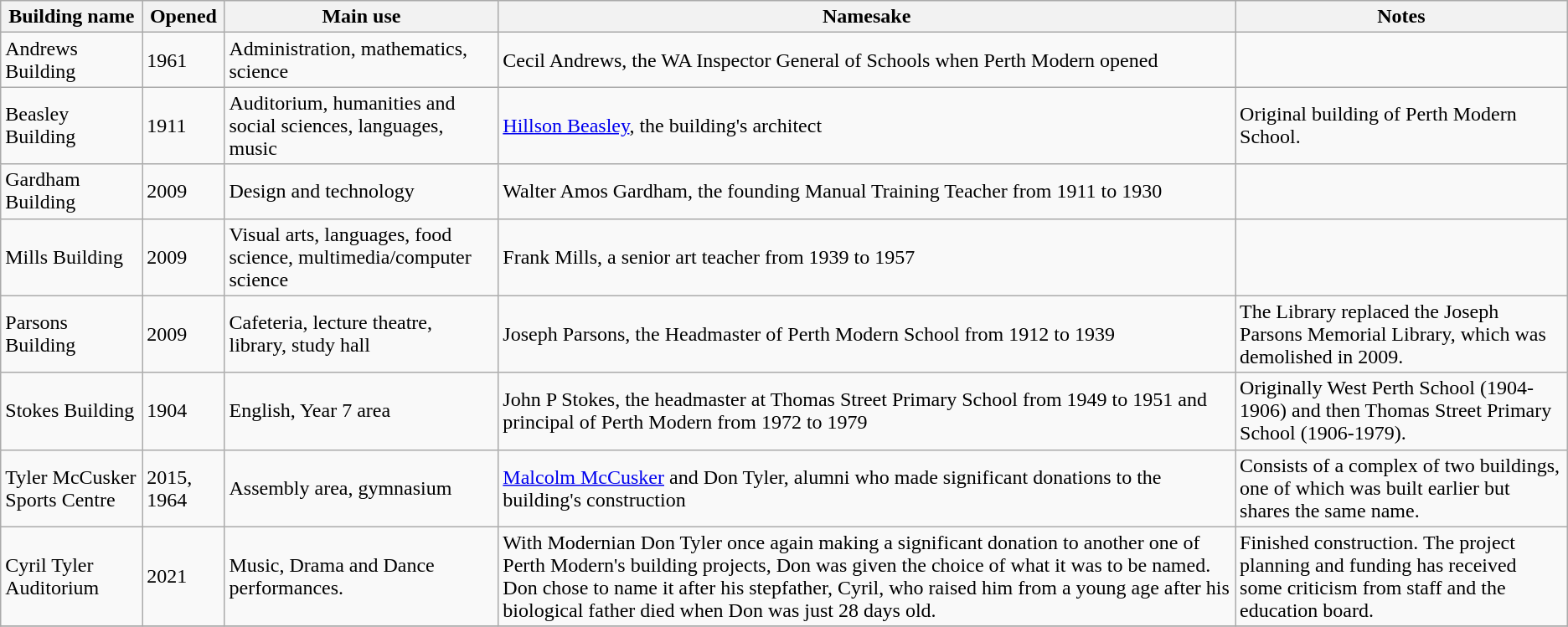<table class="wikitable sortable">
<tr>
<th>Building name</th>
<th>Opened</th>
<th>Main use</th>
<th>Namesake</th>
<th>Notes</th>
</tr>
<tr>
<td>Andrews Building</td>
<td>1961</td>
<td>Administration, mathematics, science</td>
<td>Cecil Andrews, the WA Inspector General of Schools when Perth Modern opened</td>
<td></td>
</tr>
<tr>
<td>Beasley Building</td>
<td>1911</td>
<td>Auditorium, humanities and social sciences, languages, music</td>
<td><a href='#'>Hillson Beasley</a>, the building's architect</td>
<td>Original building of Perth Modern School.</td>
</tr>
<tr>
<td>Gardham Building</td>
<td>2009</td>
<td>Design and technology</td>
<td>Walter Amos Gardham, the founding Manual Training Teacher from 1911 to 1930</td>
<td></td>
</tr>
<tr>
<td>Mills Building</td>
<td>2009</td>
<td>Visual arts, languages, food science, multimedia/computer science</td>
<td>Frank Mills, a senior art teacher from 1939 to 1957</td>
<td></td>
</tr>
<tr>
<td>Parsons Building</td>
<td>2009</td>
<td>Cafeteria, lecture theatre, library, study hall</td>
<td>Joseph Parsons, the Headmaster of Perth Modern School from 1912 to 1939</td>
<td>The Library replaced the Joseph Parsons Memorial Library, which was demolished in 2009.</td>
</tr>
<tr>
<td>Stokes Building</td>
<td>1904</td>
<td>English, Year 7 area</td>
<td>John P Stokes, the headmaster at Thomas Street Primary School from 1949 to 1951 and principal of Perth Modern from 1972 to 1979</td>
<td>Originally West Perth School (1904-1906) and then Thomas Street Primary School (1906-1979).</td>
</tr>
<tr>
<td>Tyler McCusker Sports Centre</td>
<td>2015, 1964</td>
<td>Assembly area, gymnasium</td>
<td><a href='#'>Malcolm McCusker</a> and Don Tyler, alumni who made significant donations to the building's construction</td>
<td>Consists of a complex of two buildings, one of which was built earlier but shares the same name.</td>
</tr>
<tr>
<td>Cyril Tyler Auditorium</td>
<td>2021</td>
<td>Music, Drama and Dance performances.</td>
<td>With Modernian Don Tyler once again making a significant donation to another one of Perth Modern's building projects, Don was given the choice of what it was to be named. Don chose to name it after his stepfather, Cyril, who raised him from a young age after his biological father died when Don was just 28 days old.</td>
<td>Finished construction. The project planning and funding has received some criticism from staff and the education board.</td>
</tr>
<tr>
</tr>
</table>
